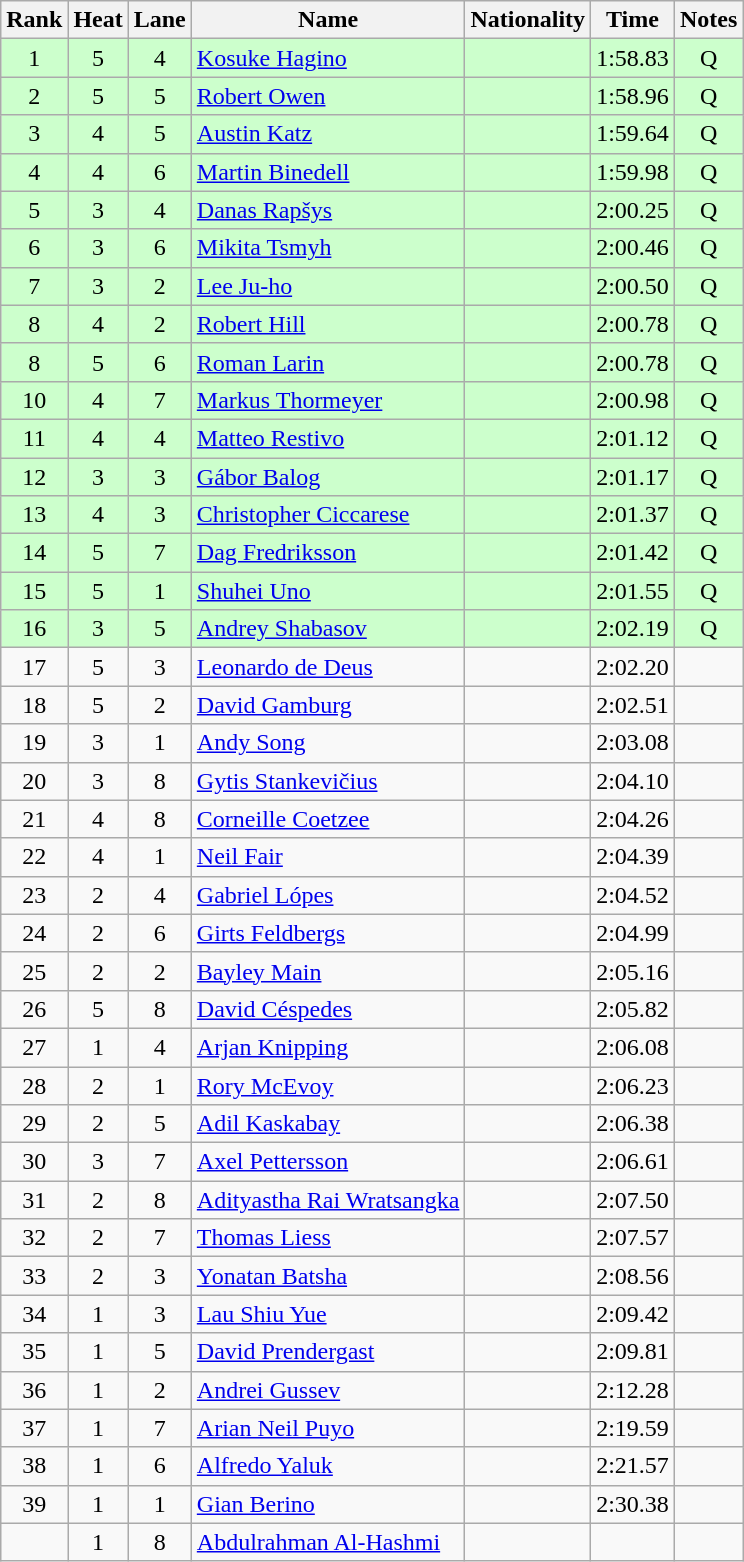<table class="wikitable sortable" style="text-align:center">
<tr>
<th>Rank</th>
<th>Heat</th>
<th>Lane</th>
<th>Name</th>
<th>Nationality</th>
<th>Time</th>
<th>Notes</th>
</tr>
<tr bgcolor=ccffcc>
<td>1</td>
<td>5</td>
<td>4</td>
<td align="left"><a href='#'>Kosuke Hagino</a></td>
<td align="left"></td>
<td>1:58.83</td>
<td>Q</td>
</tr>
<tr bgcolor=ccffcc>
<td>2</td>
<td>5</td>
<td>5</td>
<td align="left"><a href='#'>Robert Owen</a></td>
<td align="left"></td>
<td>1:58.96</td>
<td>Q</td>
</tr>
<tr bgcolor=ccffcc>
<td>3</td>
<td>4</td>
<td>5</td>
<td align="left"><a href='#'>Austin Katz</a></td>
<td align="left"></td>
<td>1:59.64</td>
<td>Q</td>
</tr>
<tr bgcolor=ccffcc>
<td>4</td>
<td>4</td>
<td>6</td>
<td align="left"><a href='#'>Martin Binedell</a></td>
<td align="left"></td>
<td>1:59.98</td>
<td>Q</td>
</tr>
<tr bgcolor=ccffcc>
<td>5</td>
<td>3</td>
<td>4</td>
<td align="left"><a href='#'>Danas Rapšys</a></td>
<td align="left"></td>
<td>2:00.25</td>
<td>Q</td>
</tr>
<tr bgcolor=ccffcc>
<td>6</td>
<td>3</td>
<td>6</td>
<td align="left"><a href='#'>Mikita Tsmyh</a></td>
<td align="left"></td>
<td>2:00.46</td>
<td>Q</td>
</tr>
<tr bgcolor=ccffcc>
<td>7</td>
<td>3</td>
<td>2</td>
<td align="left"><a href='#'>Lee Ju-ho</a></td>
<td align="left"></td>
<td>2:00.50</td>
<td>Q</td>
</tr>
<tr bgcolor=ccffcc>
<td>8</td>
<td>4</td>
<td>2</td>
<td align="left"><a href='#'>Robert Hill</a></td>
<td align="left"></td>
<td>2:00.78</td>
<td>Q</td>
</tr>
<tr bgcolor=ccffcc>
<td>8</td>
<td>5</td>
<td>6</td>
<td align="left"><a href='#'>Roman Larin</a></td>
<td align="left"></td>
<td>2:00.78</td>
<td>Q</td>
</tr>
<tr bgcolor=ccffcc>
<td>10</td>
<td>4</td>
<td>7</td>
<td align="left"><a href='#'>Markus Thormeyer</a></td>
<td align="left"></td>
<td>2:00.98</td>
<td>Q</td>
</tr>
<tr bgcolor=ccffcc>
<td>11</td>
<td>4</td>
<td>4</td>
<td align="left"><a href='#'>Matteo Restivo</a></td>
<td align="left"></td>
<td>2:01.12</td>
<td>Q</td>
</tr>
<tr bgcolor=ccffcc>
<td>12</td>
<td>3</td>
<td>3</td>
<td align="left"><a href='#'>Gábor Balog</a></td>
<td align="left"></td>
<td>2:01.17</td>
<td>Q</td>
</tr>
<tr bgcolor=ccffcc>
<td>13</td>
<td>4</td>
<td>3</td>
<td align="left"><a href='#'>Christopher Ciccarese</a></td>
<td align="left"></td>
<td>2:01.37</td>
<td>Q</td>
</tr>
<tr bgcolor=ccffcc>
<td>14</td>
<td>5</td>
<td>7</td>
<td align="left"><a href='#'>Dag Fredriksson</a></td>
<td align="left"></td>
<td>2:01.42</td>
<td>Q</td>
</tr>
<tr bgcolor=ccffcc>
<td>15</td>
<td>5</td>
<td>1</td>
<td align="left"><a href='#'>Shuhei Uno</a></td>
<td align="left"></td>
<td>2:01.55</td>
<td>Q</td>
</tr>
<tr bgcolor=ccffcc>
<td>16</td>
<td>3</td>
<td>5</td>
<td align="left"><a href='#'>Andrey Shabasov</a></td>
<td align="left"></td>
<td>2:02.19</td>
<td>Q</td>
</tr>
<tr>
<td>17</td>
<td>5</td>
<td>3</td>
<td align="left"><a href='#'>Leonardo de Deus</a></td>
<td align="left"></td>
<td>2:02.20</td>
<td></td>
</tr>
<tr>
<td>18</td>
<td>5</td>
<td>2</td>
<td align="left"><a href='#'>David Gamburg</a></td>
<td align="left"></td>
<td>2:02.51</td>
<td></td>
</tr>
<tr>
<td>19</td>
<td>3</td>
<td>1</td>
<td align="left"><a href='#'>Andy Song</a></td>
<td align="left"></td>
<td>2:03.08</td>
<td></td>
</tr>
<tr>
<td>20</td>
<td>3</td>
<td>8</td>
<td align="left"><a href='#'>Gytis Stankevičius</a></td>
<td align="left"></td>
<td>2:04.10</td>
<td></td>
</tr>
<tr>
<td>21</td>
<td>4</td>
<td>8</td>
<td align="left"><a href='#'>Corneille Coetzee</a></td>
<td align="left"></td>
<td>2:04.26</td>
<td></td>
</tr>
<tr>
<td>22</td>
<td>4</td>
<td>1</td>
<td align="left"><a href='#'>Neil Fair</a></td>
<td align="left"></td>
<td>2:04.39</td>
<td></td>
</tr>
<tr>
<td>23</td>
<td>2</td>
<td>4</td>
<td align="left"><a href='#'>Gabriel Lópes</a></td>
<td align="left"></td>
<td>2:04.52</td>
<td></td>
</tr>
<tr>
<td>24</td>
<td>2</td>
<td>6</td>
<td align="left"><a href='#'>Girts Feldbergs</a></td>
<td align="left"></td>
<td>2:04.99</td>
<td></td>
</tr>
<tr>
<td>25</td>
<td>2</td>
<td>2</td>
<td align="left"><a href='#'>Bayley Main</a></td>
<td align="left"></td>
<td>2:05.16</td>
<td></td>
</tr>
<tr>
<td>26</td>
<td>5</td>
<td>8</td>
<td align="left"><a href='#'>David Céspedes</a></td>
<td align="left"></td>
<td>2:05.82</td>
<td></td>
</tr>
<tr>
<td>27</td>
<td>1</td>
<td>4</td>
<td align="left"><a href='#'>Arjan Knipping</a></td>
<td align="left"></td>
<td>2:06.08</td>
<td></td>
</tr>
<tr>
<td>28</td>
<td>2</td>
<td>1</td>
<td align="left"><a href='#'>Rory McEvoy</a></td>
<td align="left"></td>
<td>2:06.23</td>
<td></td>
</tr>
<tr>
<td>29</td>
<td>2</td>
<td>5</td>
<td align="left"><a href='#'>Adil Kaskabay</a></td>
<td align="left"></td>
<td>2:06.38</td>
<td></td>
</tr>
<tr>
<td>30</td>
<td>3</td>
<td>7</td>
<td align="left"><a href='#'>Axel Pettersson</a></td>
<td align="left"></td>
<td>2:06.61</td>
<td></td>
</tr>
<tr>
<td>31</td>
<td>2</td>
<td>8</td>
<td align="left"><a href='#'>Adityastha Rai Wratsangka</a></td>
<td align="left"></td>
<td>2:07.50</td>
<td></td>
</tr>
<tr>
<td>32</td>
<td>2</td>
<td>7</td>
<td align="left"><a href='#'>Thomas Liess</a></td>
<td align="left"></td>
<td>2:07.57</td>
<td></td>
</tr>
<tr>
<td>33</td>
<td>2</td>
<td>3</td>
<td align="left"><a href='#'>Yonatan Batsha</a></td>
<td align="left"></td>
<td>2:08.56</td>
<td></td>
</tr>
<tr>
<td>34</td>
<td>1</td>
<td>3</td>
<td align="left"><a href='#'>Lau Shiu Yue</a></td>
<td align="left"></td>
<td>2:09.42</td>
<td></td>
</tr>
<tr>
<td>35</td>
<td>1</td>
<td>5</td>
<td align="left"><a href='#'>David Prendergast</a></td>
<td align="left"></td>
<td>2:09.81</td>
<td></td>
</tr>
<tr>
<td>36</td>
<td>1</td>
<td>2</td>
<td align="left"><a href='#'>Andrei Gussev</a></td>
<td align="left"></td>
<td>2:12.28</td>
<td></td>
</tr>
<tr>
<td>37</td>
<td>1</td>
<td>7</td>
<td align="left"><a href='#'>Arian Neil Puyo</a></td>
<td align="left"></td>
<td>2:19.59</td>
<td></td>
</tr>
<tr>
<td>38</td>
<td>1</td>
<td>6</td>
<td align="left"><a href='#'>Alfredo Yaluk</a></td>
<td align="left"></td>
<td>2:21.57</td>
<td></td>
</tr>
<tr>
<td>39</td>
<td>1</td>
<td>1</td>
<td align="left"><a href='#'>Gian Berino</a></td>
<td align="left"></td>
<td>2:30.38</td>
<td></td>
</tr>
<tr>
<td></td>
<td>1</td>
<td>8</td>
<td align="left"><a href='#'>Abdulrahman Al-Hashmi</a></td>
<td align="left"></td>
<td></td>
<td></td>
</tr>
</table>
